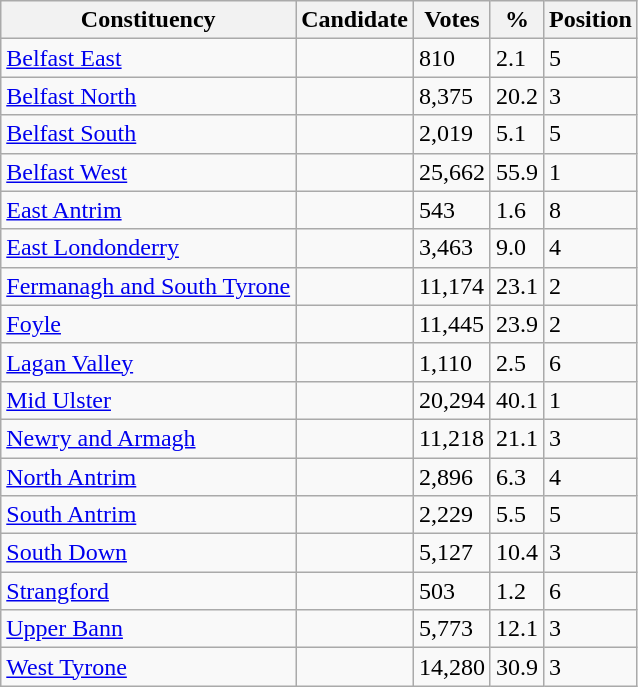<table class="wikitable sortable">
<tr>
<th>Constituency</th>
<th>Candidate</th>
<th>Votes</th>
<th>%</th>
<th>Position</th>
</tr>
<tr>
<td><a href='#'>Belfast East</a></td>
<td></td>
<td>810</td>
<td>2.1</td>
<td>5</td>
</tr>
<tr>
<td><a href='#'>Belfast North</a></td>
<td></td>
<td>8,375</td>
<td>20.2</td>
<td>3</td>
</tr>
<tr>
<td><a href='#'>Belfast South</a></td>
<td></td>
<td>2,019</td>
<td>5.1</td>
<td>5</td>
</tr>
<tr>
<td><a href='#'>Belfast West</a></td>
<td></td>
<td>25,662</td>
<td>55.9</td>
<td>1</td>
</tr>
<tr>
<td><a href='#'>East Antrim</a></td>
<td></td>
<td>543</td>
<td>1.6</td>
<td>8</td>
</tr>
<tr>
<td><a href='#'>East Londonderry</a></td>
<td></td>
<td>3,463</td>
<td>9.0</td>
<td>4</td>
</tr>
<tr>
<td><a href='#'>Fermanagh and South Tyrone</a></td>
<td></td>
<td>11,174</td>
<td>23.1</td>
<td>2</td>
</tr>
<tr>
<td><a href='#'>Foyle</a></td>
<td></td>
<td>11,445</td>
<td>23.9</td>
<td>2</td>
</tr>
<tr>
<td><a href='#'>Lagan Valley</a></td>
<td></td>
<td>1,110</td>
<td>2.5</td>
<td>6</td>
</tr>
<tr>
<td><a href='#'>Mid Ulster</a></td>
<td></td>
<td>20,294</td>
<td>40.1</td>
<td>1</td>
</tr>
<tr>
<td><a href='#'>Newry and Armagh</a></td>
<td></td>
<td>11,218</td>
<td>21.1</td>
<td>3</td>
</tr>
<tr>
<td><a href='#'>North Antrim</a></td>
<td></td>
<td>2,896</td>
<td>6.3</td>
<td>4</td>
</tr>
<tr>
<td><a href='#'>South Antrim</a></td>
<td></td>
<td>2,229</td>
<td>5.5</td>
<td>5</td>
</tr>
<tr>
<td><a href='#'>South Down</a></td>
<td></td>
<td>5,127</td>
<td>10.4</td>
<td>3</td>
</tr>
<tr>
<td><a href='#'>Strangford</a></td>
<td></td>
<td>503</td>
<td>1.2</td>
<td>6</td>
</tr>
<tr>
<td><a href='#'>Upper Bann</a></td>
<td></td>
<td>5,773</td>
<td>12.1</td>
<td>3</td>
</tr>
<tr>
<td><a href='#'>West Tyrone</a></td>
<td></td>
<td>14,280</td>
<td>30.9</td>
<td>3</td>
</tr>
</table>
